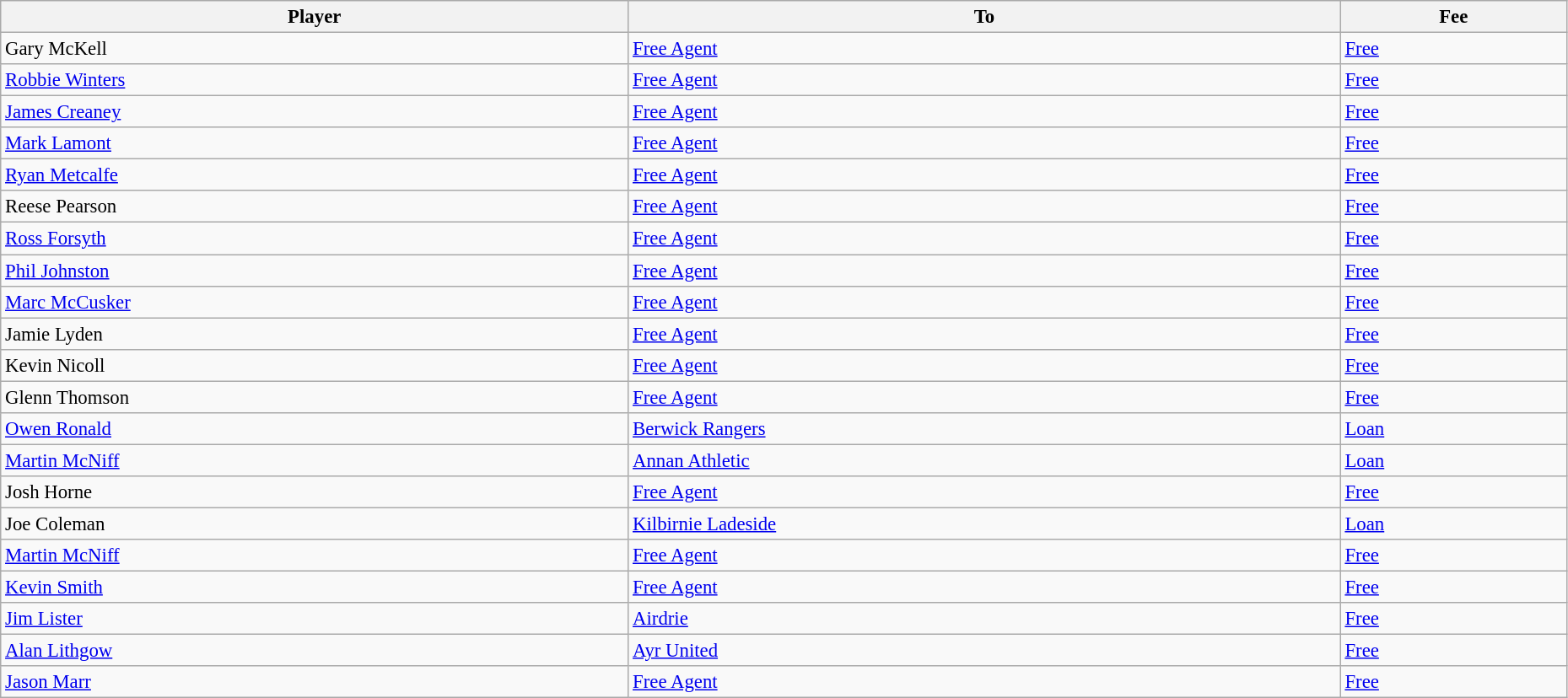<table class="wikitable" style="text-align:center; font-size:95%;width:98%; text-align:left">
<tr>
<th>Player</th>
<th>To</th>
<th>Fee</th>
</tr>
<tr>
<td> Gary McKell</td>
<td><a href='#'>Free Agent</a></td>
<td><a href='#'>Free</a></td>
</tr>
<tr>
<td> <a href='#'>Robbie Winters</a></td>
<td><a href='#'>Free Agent</a></td>
<td><a href='#'>Free</a></td>
</tr>
<tr>
<td> <a href='#'>James Creaney</a></td>
<td><a href='#'>Free Agent</a></td>
<td><a href='#'>Free</a></td>
</tr>
<tr>
<td> <a href='#'>Mark Lamont</a></td>
<td><a href='#'>Free Agent</a></td>
<td><a href='#'>Free</a></td>
</tr>
<tr>
<td> <a href='#'>Ryan Metcalfe</a></td>
<td><a href='#'>Free Agent</a></td>
<td><a href='#'>Free</a></td>
</tr>
<tr>
<td> Reese Pearson</td>
<td><a href='#'>Free Agent</a></td>
<td><a href='#'>Free</a></td>
</tr>
<tr>
<td> <a href='#'>Ross Forsyth</a></td>
<td><a href='#'>Free Agent</a></td>
<td><a href='#'>Free</a></td>
</tr>
<tr>
<td> <a href='#'>Phil Johnston</a></td>
<td><a href='#'>Free Agent</a></td>
<td><a href='#'>Free</a></td>
</tr>
<tr>
<td> <a href='#'>Marc McCusker</a></td>
<td><a href='#'>Free Agent</a></td>
<td><a href='#'>Free</a></td>
</tr>
<tr>
<td> Jamie Lyden</td>
<td><a href='#'>Free Agent</a></td>
<td><a href='#'>Free</a></td>
</tr>
<tr>
<td> Kevin Nicoll</td>
<td><a href='#'>Free Agent</a></td>
<td><a href='#'>Free</a></td>
</tr>
<tr>
<td> Glenn Thomson</td>
<td><a href='#'>Free Agent</a></td>
<td><a href='#'>Free</a></td>
</tr>
<tr>
<td> <a href='#'>Owen Ronald</a></td>
<td> <a href='#'>Berwick Rangers</a></td>
<td><a href='#'>Loan</a></td>
</tr>
<tr>
<td> <a href='#'>Martin McNiff</a></td>
<td> <a href='#'>Annan Athletic</a></td>
<td><a href='#'>Loan</a></td>
</tr>
<tr>
<td> Josh Horne</td>
<td><a href='#'>Free Agent</a></td>
<td><a href='#'>Free</a></td>
</tr>
<tr>
<td> Joe Coleman</td>
<td> <a href='#'>Kilbirnie Ladeside</a></td>
<td><a href='#'>Loan</a></td>
</tr>
<tr>
<td> <a href='#'>Martin McNiff</a></td>
<td><a href='#'>Free Agent</a></td>
<td><a href='#'>Free</a></td>
</tr>
<tr>
<td> <a href='#'>Kevin Smith</a></td>
<td><a href='#'>Free Agent</a></td>
<td><a href='#'>Free</a></td>
</tr>
<tr>
<td> <a href='#'>Jim Lister</a></td>
<td> <a href='#'>Airdrie</a></td>
<td><a href='#'>Free</a></td>
</tr>
<tr>
<td> <a href='#'>Alan Lithgow</a></td>
<td> <a href='#'>Ayr United</a></td>
<td><a href='#'>Free</a></td>
</tr>
<tr>
<td> <a href='#'>Jason Marr</a></td>
<td><a href='#'>Free Agent</a></td>
<td><a href='#'>Free</a></td>
</tr>
</table>
